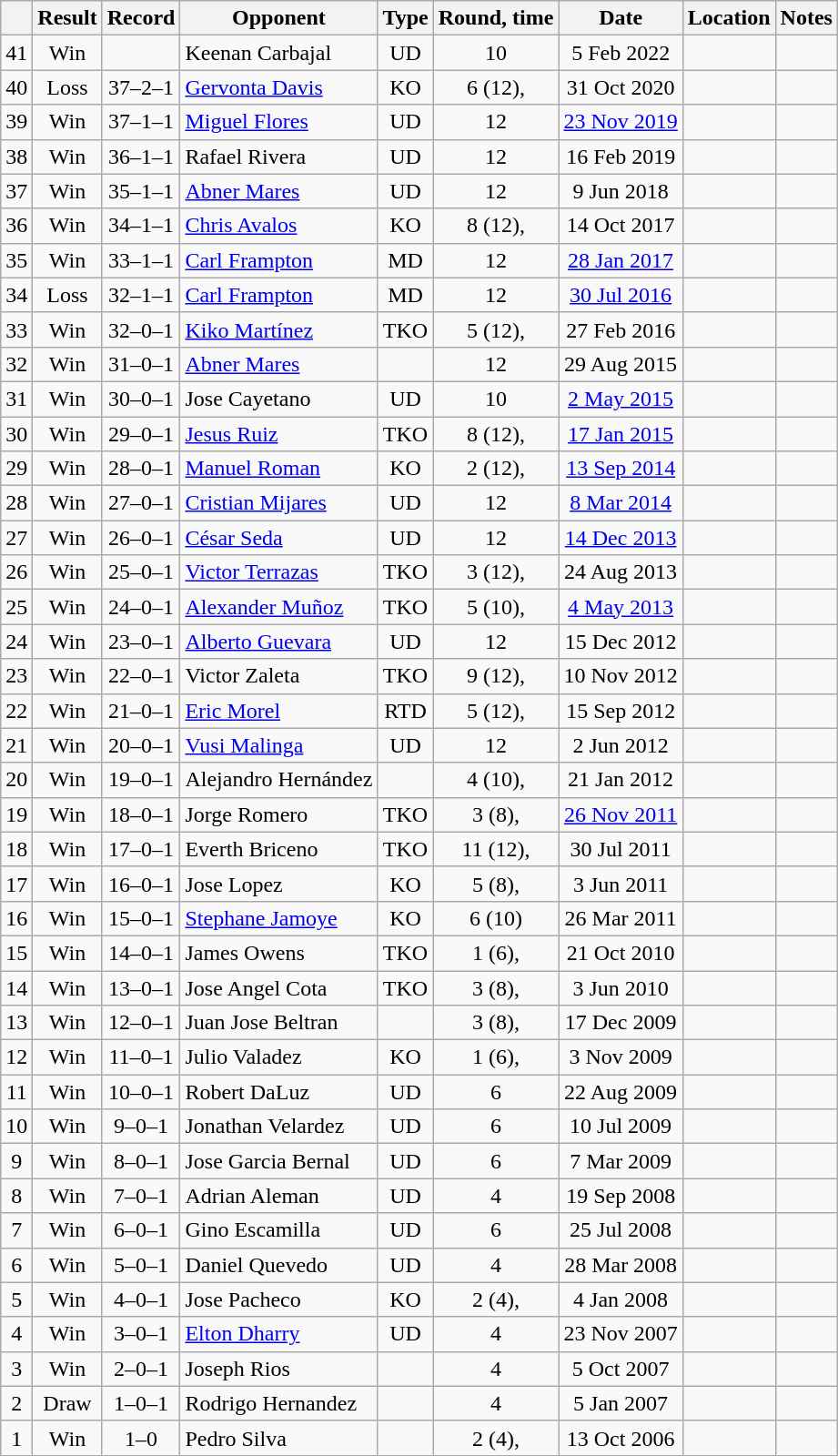<table class="wikitable" style="text-align:center">
<tr>
<th></th>
<th>Result</th>
<th>Record</th>
<th>Opponent</th>
<th>Type</th>
<th>Round, time</th>
<th>Date</th>
<th>Location</th>
<th>Notes</th>
</tr>
<tr>
<td>41</td>
<td>Win</td>
<td></td>
<td style="text-align:left;">Keenan Carbajal</td>
<td>UD</td>
<td>10</td>
<td>5 Feb 2022</td>
<td style="text-align:left;"></td>
<td></td>
</tr>
<tr>
<td>40</td>
<td>Loss</td>
<td>37–2–1</td>
<td style="text-align:left;"><a href='#'>Gervonta Davis</a></td>
<td>KO</td>
<td>6 (12), </td>
<td>31 Oct 2020</td>
<td style="text-align:left;"></td>
<td style="text-align:left;"></td>
</tr>
<tr>
<td>39</td>
<td>Win</td>
<td>37–1–1</td>
<td style="text-align:left;"><a href='#'>Miguel Flores</a></td>
<td>UD</td>
<td>12</td>
<td><a href='#'>23 Nov 2019</a></td>
<td style="text-align:left;"></td>
<td style="text-align:left;"></td>
</tr>
<tr>
<td>38</td>
<td>Win</td>
<td>36–1–1</td>
<td style="text-align:left;">Rafael Rivera</td>
<td>UD</td>
<td>12</td>
<td>16 Feb 2019</td>
<td style="text-align:left;"></td>
<td style="text-align:left;"></td>
</tr>
<tr>
<td>37</td>
<td>Win</td>
<td>35–1–1</td>
<td style="text-align:left;"><a href='#'>Abner Mares</a></td>
<td>UD</td>
<td>12</td>
<td>9 Jun 2018</td>
<td style="text-align:left;"></td>
<td style="text-align:left;"></td>
</tr>
<tr>
<td>36</td>
<td>Win</td>
<td>34–1–1</td>
<td style="text-align:left;"><a href='#'>Chris Avalos</a></td>
<td>KO</td>
<td>8 (12), </td>
<td>14 Oct 2017</td>
<td style="text-align:left;"></td>
<td style="text-align:left;"></td>
</tr>
<tr>
<td>35</td>
<td>Win</td>
<td>33–1–1</td>
<td style="text-align:left;"><a href='#'>Carl Frampton</a></td>
<td>MD</td>
<td>12</td>
<td><a href='#'>28 Jan 2017</a></td>
<td style="text-align:left;"></td>
<td style="text-align:left;"></td>
</tr>
<tr>
<td>34</td>
<td>Loss</td>
<td>32–1–1</td>
<td style="text-align:left;"><a href='#'>Carl Frampton</a></td>
<td>MD</td>
<td>12</td>
<td><a href='#'>30 Jul 2016</a></td>
<td style="text-align:left;"></td>
<td style="text-align:left;"></td>
</tr>
<tr>
<td>33</td>
<td>Win</td>
<td>32–0–1</td>
<td style="text-align:left;"><a href='#'>Kiko Martínez</a></td>
<td>TKO</td>
<td>5 (12), </td>
<td>27 Feb 2016</td>
<td style="text-align:left;"></td>
<td style="text-align:left;"></td>
</tr>
<tr>
<td>32</td>
<td>Win</td>
<td>31–0–1</td>
<td style="text-align:left;"><a href='#'>Abner Mares</a></td>
<td></td>
<td>12</td>
<td>29 Aug 2015</td>
<td style="text-align:left;"></td>
<td style="text-align:left;"></td>
</tr>
<tr>
<td>31</td>
<td>Win</td>
<td>30–0–1</td>
<td style="text-align:left;">Jose Cayetano</td>
<td>UD</td>
<td>10</td>
<td><a href='#'>2 May 2015</a></td>
<td style="text-align:left;"></td>
<td></td>
</tr>
<tr>
<td>30</td>
<td>Win</td>
<td>29–0–1</td>
<td style="text-align:left;"><a href='#'>Jesus Ruiz</a></td>
<td>TKO</td>
<td>8 (12), </td>
<td><a href='#'>17 Jan 2015</a></td>
<td style="text-align:left;"></td>
<td style="text-align:left;"></td>
</tr>
<tr>
<td>29</td>
<td>Win</td>
<td>28–0–1</td>
<td style="text-align:left;"><a href='#'>Manuel Roman</a></td>
<td>KO</td>
<td>2 (12), </td>
<td><a href='#'>13 Sep 2014</a></td>
<td style="text-align:left;"></td>
<td style="text-align:left;"></td>
</tr>
<tr>
<td>28</td>
<td>Win</td>
<td>27–0–1</td>
<td style="text-align:left;"><a href='#'>Cristian Mijares</a></td>
<td>UD</td>
<td>12</td>
<td><a href='#'>8 Mar 2014</a></td>
<td style="text-align:left;"></td>
<td style="text-align:left;"></td>
</tr>
<tr>
<td>27</td>
<td>Win</td>
<td>26–0–1</td>
<td style="text-align:left;"><a href='#'>César Seda</a></td>
<td>UD</td>
<td>12</td>
<td><a href='#'>14 Dec 2013</a></td>
<td style="text-align:left;"></td>
<td style="text-align:left;"></td>
</tr>
<tr>
<td>26</td>
<td>Win</td>
<td>25–0–1</td>
<td style="text-align:left;"><a href='#'>Victor Terrazas</a></td>
<td>TKO</td>
<td>3 (12), </td>
<td>24 Aug 2013</td>
<td style="text-align:left;"></td>
<td style="text-align:left;"></td>
</tr>
<tr>
<td>25</td>
<td>Win</td>
<td>24–0–1</td>
<td style="text-align:left;"><a href='#'>Alexander Muñoz</a></td>
<td>TKO</td>
<td>5 (10), </td>
<td><a href='#'>4 May 2013</a></td>
<td style="text-align:left;"></td>
<td style="text-align:left;"></td>
</tr>
<tr>
<td>24</td>
<td>Win</td>
<td>23–0–1</td>
<td style="text-align:left;"><a href='#'>Alberto Guevara</a></td>
<td>UD</td>
<td>12</td>
<td>15 Dec 2012</td>
<td style="text-align:left;"></td>
<td style="text-align:left;"></td>
</tr>
<tr>
<td>23</td>
<td>Win</td>
<td>22–0–1</td>
<td style="text-align:left;">Victor Zaleta</td>
<td>TKO</td>
<td>9 (12), </td>
<td>10 Nov 2012</td>
<td style="text-align:left;"></td>
<td style="text-align:left;"></td>
</tr>
<tr>
<td>22</td>
<td>Win</td>
<td>21–0–1</td>
<td style="text-align:left;"><a href='#'>Eric Morel</a></td>
<td>RTD</td>
<td>5 (12), </td>
<td>15 Sep 2012</td>
<td style="text-align:left;"></td>
<td style="text-align:left;"></td>
</tr>
<tr>
<td>21</td>
<td>Win</td>
<td>20–0–1</td>
<td style="text-align:left;"><a href='#'>Vusi Malinga</a></td>
<td>UD</td>
<td>12</td>
<td>2 Jun 2012</td>
<td style="text-align:left;"></td>
<td style="text-align:left;"></td>
</tr>
<tr>
<td>20</td>
<td>Win</td>
<td>19–0–1</td>
<td style="text-align:left;">Alejandro Hernández</td>
<td></td>
<td>4 (10), </td>
<td>21 Jan 2012</td>
<td style="text-align:left;"></td>
<td></td>
</tr>
<tr>
<td>19</td>
<td>Win</td>
<td>18–0–1</td>
<td style="text-align:left;">Jorge Romero</td>
<td>TKO</td>
<td>3 (8), </td>
<td><a href='#'>26 Nov 2011</a></td>
<td style="text-align:left;"></td>
<td></td>
</tr>
<tr>
<td>18</td>
<td>Win</td>
<td>17–0–1</td>
<td style="text-align:left;">Everth Briceno</td>
<td>TKO</td>
<td>11 (12), </td>
<td>30 Jul 2011</td>
<td style="text-align:left;"></td>
<td style="text-align:left;"></td>
</tr>
<tr>
<td>17</td>
<td>Win</td>
<td>16–0–1</td>
<td style="text-align:left;">Jose Lopez</td>
<td>KO</td>
<td>5 (8), </td>
<td>3 Jun 2011</td>
<td style="text-align:left;"></td>
<td></td>
</tr>
<tr>
<td>16</td>
<td>Win</td>
<td>15–0–1</td>
<td style="text-align:left;"><a href='#'>Stephane Jamoye</a></td>
<td>KO</td>
<td>6 (10)</td>
<td>26 Mar 2011</td>
<td style="text-align:left;"></td>
<td style="text-align:left;"></td>
</tr>
<tr>
<td>15</td>
<td>Win</td>
<td>14–0–1</td>
<td style="text-align:left;">James Owens</td>
<td>TKO</td>
<td>1 (6), </td>
<td>21 Oct 2010</td>
<td style="text-align:left;"></td>
<td></td>
</tr>
<tr>
<td>14</td>
<td>Win</td>
<td>13–0–1</td>
<td style="text-align:left;">Jose Angel Cota</td>
<td>TKO</td>
<td>3 (8), </td>
<td>3 Jun 2010</td>
<td style="text-align:left;"></td>
<td></td>
</tr>
<tr>
<td>13</td>
<td>Win</td>
<td>12–0–1</td>
<td style="text-align:left;">Juan Jose Beltran</td>
<td></td>
<td>3 (8), </td>
<td>17 Dec 2009</td>
<td style="text-align:left;"></td>
<td></td>
</tr>
<tr>
<td>12</td>
<td>Win</td>
<td>11–0–1</td>
<td style="text-align:left;">Julio Valadez</td>
<td>KO</td>
<td>1 (6), </td>
<td>3 Nov 2009</td>
<td style="text-align:left;"></td>
<td></td>
</tr>
<tr>
<td>11</td>
<td>Win</td>
<td>10–0–1</td>
<td style="text-align:left;">Robert DaLuz</td>
<td>UD</td>
<td>6</td>
<td>22 Aug 2009</td>
<td style="text-align:left;"></td>
<td></td>
</tr>
<tr>
<td>10</td>
<td>Win</td>
<td>9–0–1</td>
<td style="text-align:left;">Jonathan Velardez</td>
<td>UD</td>
<td>6</td>
<td>10 Jul 2009</td>
<td style="text-align:left;"></td>
<td></td>
</tr>
<tr>
<td>9</td>
<td>Win</td>
<td>8–0–1</td>
<td style="text-align:left;">Jose Garcia Bernal</td>
<td>UD</td>
<td>6</td>
<td>7 Mar 2009</td>
<td style="text-align:left;"></td>
<td></td>
</tr>
<tr>
<td>8</td>
<td>Win</td>
<td>7–0–1</td>
<td style="text-align:left;">Adrian Aleman</td>
<td>UD</td>
<td>4</td>
<td>19 Sep 2008</td>
<td style="text-align:left;"></td>
<td></td>
</tr>
<tr>
<td>7</td>
<td>Win</td>
<td>6–0–1</td>
<td style="text-align:left;">Gino Escamilla</td>
<td>UD</td>
<td>6</td>
<td>25 Jul 2008</td>
<td style="text-align:left;"></td>
<td></td>
</tr>
<tr>
<td>6</td>
<td>Win</td>
<td>5–0–1</td>
<td style="text-align:left;">Daniel Quevedo</td>
<td>UD</td>
<td>4</td>
<td>28 Mar 2008</td>
<td style="text-align:left;"></td>
<td></td>
</tr>
<tr>
<td>5</td>
<td>Win</td>
<td>4–0–1</td>
<td style="text-align:left;">Jose Pacheco</td>
<td>KO</td>
<td>2 (4), </td>
<td>4 Jan 2008</td>
<td style="text-align:left;"></td>
<td></td>
</tr>
<tr>
<td>4</td>
<td>Win</td>
<td>3–0–1</td>
<td style="text-align:left;"><a href='#'>Elton Dharry</a></td>
<td>UD</td>
<td>4</td>
<td>23 Nov 2007</td>
<td style="text-align:left;"></td>
<td></td>
</tr>
<tr>
<td>3</td>
<td>Win</td>
<td>2–0–1</td>
<td style="text-align:left;">Joseph Rios</td>
<td></td>
<td>4</td>
<td>5 Oct 2007</td>
<td style="text-align:left;"></td>
<td></td>
</tr>
<tr>
<td>2</td>
<td>Draw</td>
<td>1–0–1</td>
<td style="text-align:left;">Rodrigo Hernandez</td>
<td></td>
<td>4</td>
<td>5 Jan 2007</td>
<td style="text-align:left;"></td>
<td></td>
</tr>
<tr>
<td>1</td>
<td>Win</td>
<td>1–0</td>
<td style="text-align:left;">Pedro Silva</td>
<td></td>
<td>2 (4), </td>
<td>13 Oct 2006</td>
<td style="text-align:left;"></td>
<td></td>
</tr>
</table>
